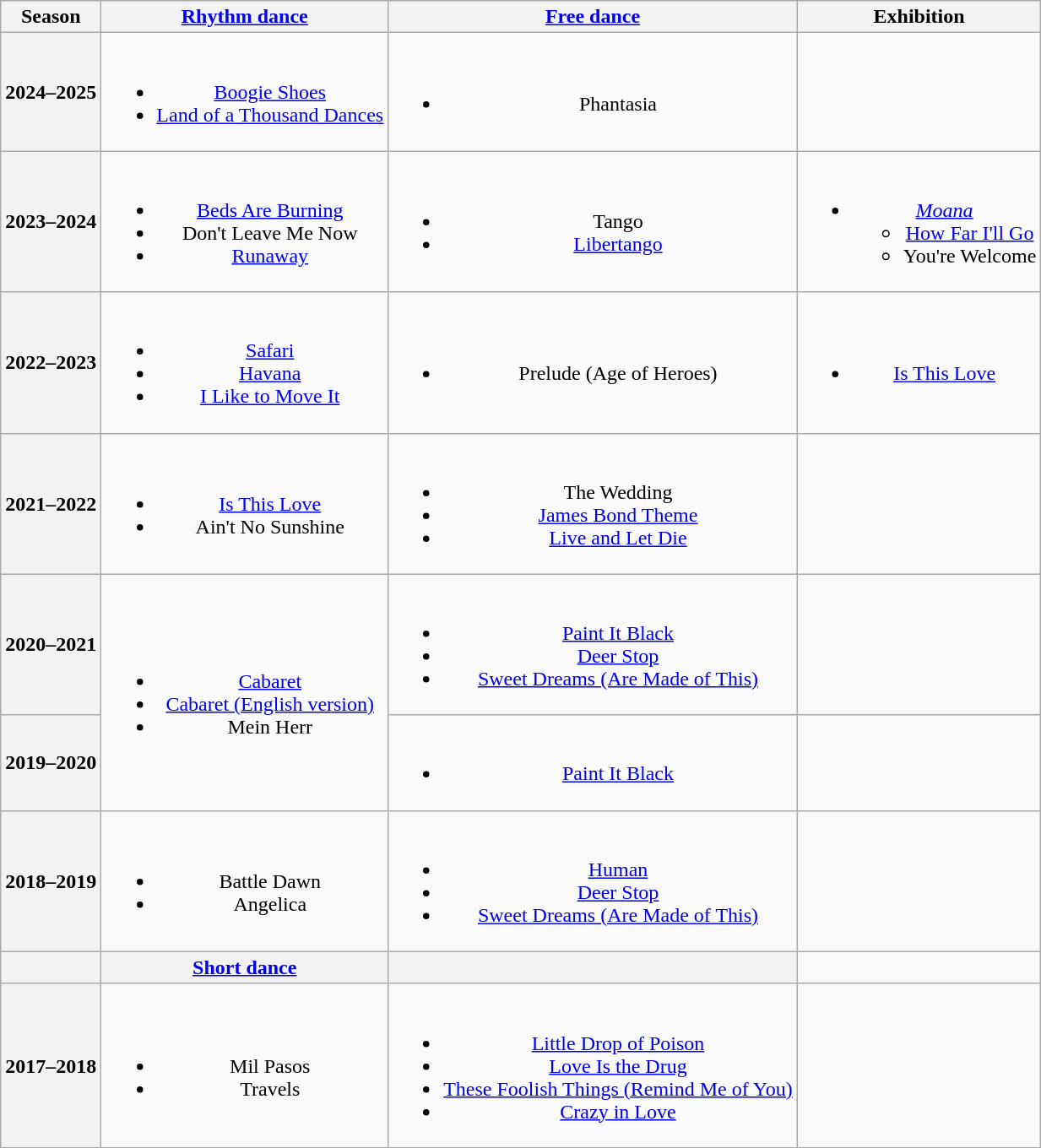<table class=wikitable style=text-align:center>
<tr>
<th>Season</th>
<th><a href='#'>Rhythm dance</a></th>
<th><a href='#'>Free dance</a></th>
<th>Exhibition</th>
</tr>
<tr>
<th>2024–2025 <br></th>
<td><br><ul><li><a href='#'>Boogie Shoes</a> <br></li><li><a href='#'>Land of a Thousand Dances</a><br></li></ul></td>
<td><br><ul><li>Phantasia <br></li></ul></td>
<td></td>
</tr>
<tr>
<th>2023–2024 <br></th>
<td><br><ul><li><a href='#'>Beds Are Burning</a> <br></li><li>Don't Leave Me Now <br></li><li><a href='#'>Runaway</a><br></li></ul></td>
<td><br><ul><li>Tango <br></li><li><a href='#'>Libertango</a> <br></li></ul></td>
<td><br><ul><li><em><a href='#'>Moana</a></em><ul><li><a href='#'>How Far I'll Go</a> <br></li><li>You're Welcome <br></li></ul></li></ul></td>
</tr>
<tr>
<th>2022–2023 <br></th>
<td><br><ul><li> <a href='#'>Safari</a> <br></li><li> <a href='#'>Havana</a> <br></li><li> <a href='#'>I Like to Move It</a><br></li></ul></td>
<td><br><ul><li>Prelude (Age of Heroes) <br></li></ul></td>
<td><br><ul><li><a href='#'>Is This Love</a> <br> </li></ul></td>
</tr>
<tr>
<th>2021–2022<br></th>
<td><br><ul><li><a href='#'>Is This Love</a> <br> </li><li> Ain't No Sunshine <br> </li></ul></td>
<td><br><ul><li>The Wedding <br></li><li><a href='#'>James Bond Theme</a> <br> </li><li><a href='#'>Live and Let Die</a><br></li></ul></td>
<td></td>
</tr>
<tr>
<th>2020–2021<br></th>
<td rowspan=2><br><ul><li> <a href='#'>Cabaret</a><br></li><li> <a href='#'>Cabaret (English version)</a><br></li><li> Mein Herr<br></li></ul></td>
<td><br><ul><li><a href='#'>Paint It Black</a><br></li><li><a href='#'>Deer Stop</a><br></li><li><a href='#'>Sweet Dreams (Are Made of This)</a><br></li></ul></td>
<td></td>
</tr>
<tr>
<th>2019–2020<br></th>
<td><br><ul><li><a href='#'>Paint It Black</a><br></li></ul></td>
</tr>
<tr>
<th>2018–2019<br></th>
<td><br><ul><li> Battle Dawn<br></li><li> Angelica<br></li></ul></td>
<td><br><ul><li><a href='#'>Human</a><br></li><li><a href='#'>Deer Stop</a><br></li><li><a href='#'>Sweet Dreams (Are Made of This)</a><br></li></ul></td>
<td></td>
</tr>
<tr>
<th></th>
<th><a href='#'>Short dance</a></th>
<th></th>
</tr>
<tr>
<th>2017–2018<br></th>
<td><br><ul><li> Mil Pasos<br></li><li> Travels<br></li></ul></td>
<td><br><ul><li><a href='#'>Little Drop of Poison</a><br></li><li><a href='#'>Love Is the Drug</a><br></li><li><a href='#'>These Foolish Things (Remind Me of You)</a><br></li><li><a href='#'>Crazy in Love</a><br></li></ul></td>
<td></td>
</tr>
</table>
